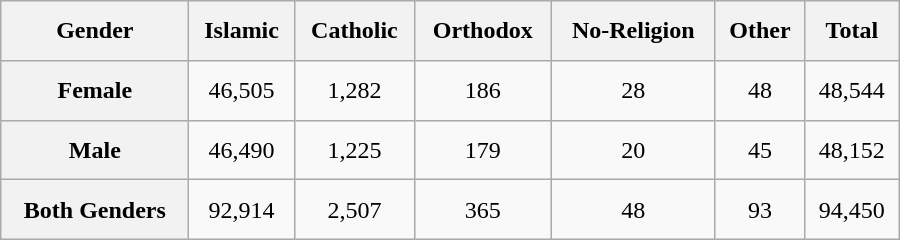<table class="wikitable" style="text-align:center; width:600px; height:160px;">
<tr>
<th scope="col">Gender</th>
<th scope="col">Islamic</th>
<th scope="col">Catholic</th>
<th scope="col">Orthodox</th>
<th scope="col">No-Religion</th>
<th scope="col">Other</th>
<th scope="col">Total</th>
</tr>
<tr>
<th scope="row">Female</th>
<td>46,505</td>
<td>1,282</td>
<td>186</td>
<td>28</td>
<td>48</td>
<td>48,544</td>
</tr>
<tr>
<th scope="row">Male</th>
<td>46,490</td>
<td>1,225</td>
<td>179</td>
<td>20</td>
<td>45</td>
<td>48,152</td>
</tr>
<tr>
<th scope="row">Both Genders</th>
<td>92,914</td>
<td>2,507</td>
<td>365</td>
<td>48</td>
<td>93</td>
<td>94,450</td>
</tr>
</table>
